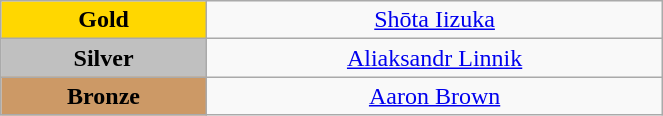<table class="wikitable" style="text-align:center; " width="35%">
<tr>
<td bgcolor="gold"><strong>Gold</strong></td>
<td><a href='#'>Shōta Iizuka</a><br>  <small><em></em></small></td>
</tr>
<tr>
<td bgcolor="silver"><strong>Silver</strong></td>
<td><a href='#'>Aliaksandr Linnik</a><br>  <small><em></em></small></td>
</tr>
<tr>
<td bgcolor="CC9966"><strong>Bronze</strong></td>
<td><a href='#'>Aaron Brown</a><br>  <small><em></em></small></td>
</tr>
</table>
